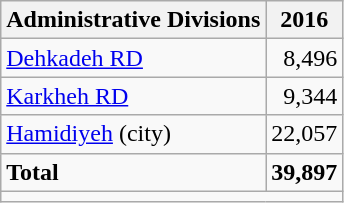<table class="wikitable">
<tr>
<th>Administrative Divisions</th>
<th>2016</th>
</tr>
<tr>
<td><a href='#'>Dehkadeh RD</a></td>
<td style="text-align: right;">8,496</td>
</tr>
<tr>
<td><a href='#'>Karkheh RD</a></td>
<td style="text-align: right;">9,344</td>
</tr>
<tr>
<td><a href='#'>Hamidiyeh</a> (city)</td>
<td style="text-align: right;">22,057</td>
</tr>
<tr>
<td><strong>Total</strong></td>
<td style="text-align: right;"><strong>39,897</strong></td>
</tr>
<tr>
<td colspan=2></td>
</tr>
</table>
